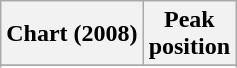<table class="wikitable sortable plainrowheaders">
<tr>
<th scope="col">Chart (2008)</th>
<th scope="col">Peak<br>position</th>
</tr>
<tr>
</tr>
<tr>
</tr>
<tr>
</tr>
<tr>
</tr>
<tr>
</tr>
<tr>
</tr>
</table>
